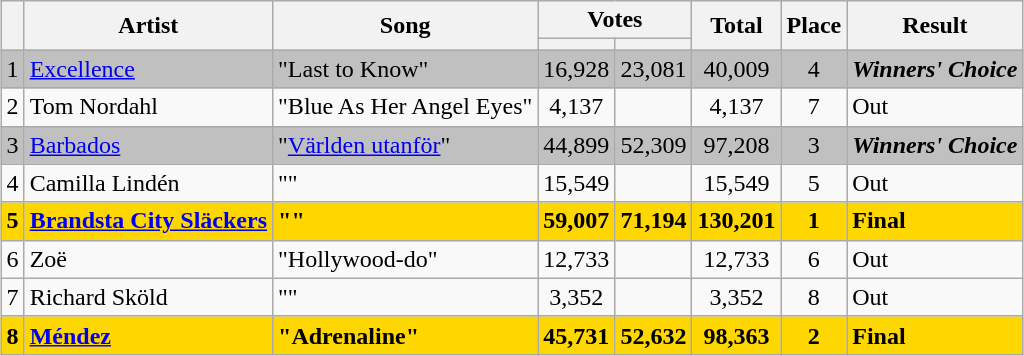<table class="sortable wikitable" style="margin: 1em auto 1em auto; text-align:center;">
<tr>
<th rowspan="2"></th>
<th rowspan="2">Artist</th>
<th rowspan="2">Song</th>
<th colspan="2">Votes</th>
<th rowspan="2">Total</th>
<th rowspan="2">Place</th>
<th rowspan="2" class="unsortable">Result</th>
</tr>
<tr>
<th></th>
<th></th>
</tr>
<tr style="background:silver;">
<td>1</td>
<td align="left"><a href='#'>Excellence</a></td>
<td align="left">"Last to Know"</td>
<td>16,928</td>
<td>23,081</td>
<td>40,009</td>
<td>4</td>
<td align="left"><strong><em>Winners' Choice</em></strong></td>
</tr>
<tr>
<td>2</td>
<td align="left">Tom Nordahl</td>
<td align="left">"Blue As Her Angel Eyes"</td>
<td>4,137</td>
<td></td>
<td>4,137</td>
<td>7</td>
<td align="left">Out</td>
</tr>
<tr style="background:silver;">
<td>3</td>
<td align="left"><a href='#'>Barbados</a></td>
<td align="left">"<a href='#'><span>Världen utanför</span></a>"</td>
<td>44,899</td>
<td>52,309</td>
<td>97,208</td>
<td>3</td>
<td align="left"><strong><em>Winners' Choice</em></strong></td>
</tr>
<tr>
<td>4</td>
<td align="left">Camilla Lindén</td>
<td align="left">""</td>
<td>15,549</td>
<td></td>
<td>15,549</td>
<td>5</td>
<td align="left">Out</td>
</tr>
<tr style="background:gold;">
<td><strong>5</strong></td>
<td align="left"><strong><a href='#'>Brandsta City Släckers</a></strong></td>
<td align="left"><strong>""</strong></td>
<td><strong>59,007</strong></td>
<td><strong>71,194</strong></td>
<td><strong>130,201</strong></td>
<td><strong>1</strong></td>
<td align="left"><strong>Final</strong></td>
</tr>
<tr>
<td>6</td>
<td align="left">Zoë</td>
<td align="left">"Hollywood-do"</td>
<td>12,733</td>
<td></td>
<td>12,733</td>
<td>6</td>
<td align="left">Out</td>
</tr>
<tr>
<td>7</td>
<td align="left">Richard Sköld</td>
<td align="left">""</td>
<td>3,352</td>
<td></td>
<td>3,352</td>
<td>8</td>
<td align="left">Out</td>
</tr>
<tr style="background:gold;">
<td><strong>8</strong></td>
<td align="left"><strong><a href='#'>Méndez</a></strong></td>
<td align="left"><strong>"Adrenaline"</strong></td>
<td><strong>45,731</strong></td>
<td><strong>52,632</strong></td>
<td><strong>98,363</strong></td>
<td><strong>2</strong></td>
<td align="left"><strong>Final</strong></td>
</tr>
</table>
